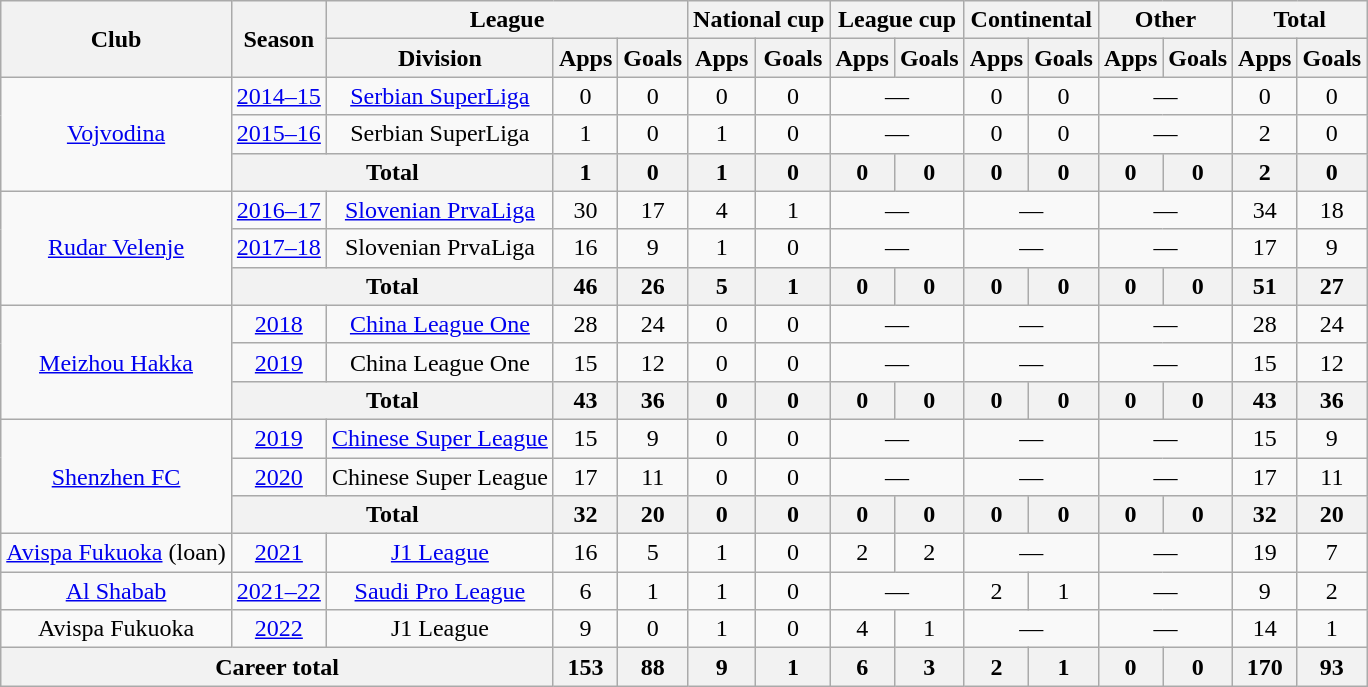<table class="wikitable" style="text-align: center">
<tr>
<th rowspan="2">Club</th>
<th rowspan="2">Season</th>
<th colspan="3">League</th>
<th colspan="2">National cup</th>
<th colspan="2">League cup</th>
<th colspan="2">Continental</th>
<th colspan="2">Other</th>
<th colspan="2">Total</th>
</tr>
<tr>
<th>Division</th>
<th>Apps</th>
<th>Goals</th>
<th>Apps</th>
<th>Goals</th>
<th>Apps</th>
<th>Goals</th>
<th>Apps</th>
<th>Goals</th>
<th>Apps</th>
<th>Goals</th>
<th>Apps</th>
<th>Goals</th>
</tr>
<tr>
<td rowspan="3"><a href='#'>Vojvodina</a></td>
<td><a href='#'>2014–15</a></td>
<td><a href='#'>Serbian SuperLiga</a></td>
<td>0</td>
<td>0</td>
<td>0</td>
<td>0</td>
<td colspan="2">—</td>
<td>0</td>
<td>0</td>
<td colspan="2">—</td>
<td>0</td>
<td>0</td>
</tr>
<tr>
<td><a href='#'>2015–16</a></td>
<td>Serbian SuperLiga</td>
<td>1</td>
<td>0</td>
<td>1</td>
<td>0</td>
<td colspan="2">—</td>
<td>0</td>
<td>0</td>
<td colspan="2">—</td>
<td>2</td>
<td>0</td>
</tr>
<tr>
<th colspan="2">Total</th>
<th>1</th>
<th>0</th>
<th>1</th>
<th>0</th>
<th>0</th>
<th>0</th>
<th>0</th>
<th>0</th>
<th>0</th>
<th>0</th>
<th>2</th>
<th>0</th>
</tr>
<tr>
<td rowspan="3"><a href='#'>Rudar Velenje</a></td>
<td><a href='#'>2016–17</a></td>
<td><a href='#'>Slovenian PrvaLiga</a></td>
<td>30</td>
<td>17</td>
<td>4</td>
<td>1</td>
<td colspan="2">—</td>
<td colspan="2">—</td>
<td colspan="2">—</td>
<td>34</td>
<td>18</td>
</tr>
<tr>
<td><a href='#'>2017–18</a></td>
<td>Slovenian PrvaLiga</td>
<td>16</td>
<td>9</td>
<td>1</td>
<td>0</td>
<td colspan="2">—</td>
<td colspan="2">—</td>
<td colspan="2">—</td>
<td>17</td>
<td>9</td>
</tr>
<tr>
<th colspan="2">Total</th>
<th>46</th>
<th>26</th>
<th>5</th>
<th>1</th>
<th>0</th>
<th>0</th>
<th>0</th>
<th>0</th>
<th>0</th>
<th>0</th>
<th>51</th>
<th>27</th>
</tr>
<tr>
<td rowspan="3"><a href='#'>Meizhou Hakka</a></td>
<td><a href='#'>2018</a></td>
<td><a href='#'>China League One</a></td>
<td>28</td>
<td>24</td>
<td>0</td>
<td>0</td>
<td colspan="2">—</td>
<td colspan="2">—</td>
<td colspan="2">—</td>
<td>28</td>
<td>24</td>
</tr>
<tr>
<td><a href='#'>2019</a></td>
<td>China League One</td>
<td>15</td>
<td>12</td>
<td>0</td>
<td>0</td>
<td colspan="2">—</td>
<td colspan="2">—</td>
<td colspan="2">—</td>
<td>15</td>
<td>12</td>
</tr>
<tr>
<th colspan="2">Total</th>
<th>43</th>
<th>36</th>
<th>0</th>
<th>0</th>
<th>0</th>
<th>0</th>
<th>0</th>
<th>0</th>
<th>0</th>
<th>0</th>
<th>43</th>
<th>36</th>
</tr>
<tr>
<td rowspan="3"><a href='#'>Shenzhen FC</a></td>
<td><a href='#'>2019</a></td>
<td><a href='#'>Chinese Super League</a></td>
<td>15</td>
<td>9</td>
<td>0</td>
<td>0</td>
<td colspan="2">—</td>
<td colspan="2">—</td>
<td colspan="2">—</td>
<td>15</td>
<td>9</td>
</tr>
<tr>
<td><a href='#'>2020</a></td>
<td>Chinese Super League</td>
<td>17</td>
<td>11</td>
<td>0</td>
<td>0</td>
<td colspan="2">—</td>
<td colspan="2">—</td>
<td colspan="2">—</td>
<td>17</td>
<td>11</td>
</tr>
<tr>
<th colspan="2">Total</th>
<th>32</th>
<th>20</th>
<th>0</th>
<th>0</th>
<th>0</th>
<th>0</th>
<th>0</th>
<th>0</th>
<th>0</th>
<th>0</th>
<th>32</th>
<th>20</th>
</tr>
<tr>
<td><a href='#'>Avispa Fukuoka</a> (loan)</td>
<td><a href='#'>2021</a></td>
<td><a href='#'>J1 League</a></td>
<td>16</td>
<td>5</td>
<td>1</td>
<td>0</td>
<td>2</td>
<td>2</td>
<td colspan="2">—</td>
<td colspan="2">—</td>
<td>19</td>
<td>7</td>
</tr>
<tr>
<td><a href='#'>Al Shabab</a></td>
<td><a href='#'>2021–22</a></td>
<td><a href='#'>Saudi Pro League</a></td>
<td>6</td>
<td>1</td>
<td>1</td>
<td>0</td>
<td colspan="2">—</td>
<td>2</td>
<td>1</td>
<td colspan="2">—</td>
<td>9</td>
<td>2</td>
</tr>
<tr>
<td>Avispa Fukuoka</td>
<td><a href='#'>2022</a></td>
<td>J1 League</td>
<td>9</td>
<td>0</td>
<td>1</td>
<td>0</td>
<td>4</td>
<td>1</td>
<td colspan="2">—</td>
<td colspan="2">—</td>
<td>14</td>
<td>1</td>
</tr>
<tr>
<th colspan="3">Career total</th>
<th>153</th>
<th>88</th>
<th>9</th>
<th>1</th>
<th>6</th>
<th>3</th>
<th>2</th>
<th>1</th>
<th>0</th>
<th>0</th>
<th>170</th>
<th>93</th>
</tr>
</table>
